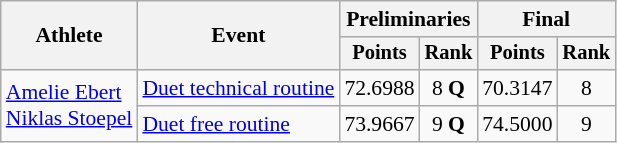<table class=wikitable style="font-size:90%">
<tr>
<th rowspan="2">Athlete</th>
<th rowspan="2">Event</th>
<th colspan="2">Preliminaries</th>
<th colspan="2">Final</th>
</tr>
<tr style="font-size:95%">
<th>Points</th>
<th>Rank</th>
<th>Points</th>
<th>Rank</th>
</tr>
<tr align=center>
<td align=left rowspan=2><a href='#'>Amelie Ebert</a><br><a href='#'>Niklas Stoepel</a></td>
<td align=left><a href='#'>Duet technical routine</a></td>
<td>72.6988</td>
<td>8 <strong>Q</strong></td>
<td>70.3147</td>
<td>8</td>
</tr>
<tr align=center>
<td align=left><a href='#'>Duet free routine</a></td>
<td>73.9667</td>
<td>9 <strong>Q</strong></td>
<td>74.5000</td>
<td>9</td>
</tr>
</table>
